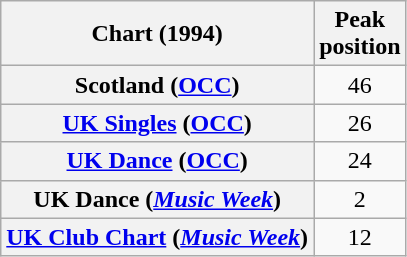<table class="wikitable sortable plainrowheaders" style="text-align:center">
<tr>
<th scope="col">Chart (1994)</th>
<th scope="col">Peak<br>position</th>
</tr>
<tr>
<th scope="row">Scotland (<a href='#'>OCC</a>)</th>
<td>46</td>
</tr>
<tr>
<th scope="row"><a href='#'>UK Singles</a> (<a href='#'>OCC</a>)</th>
<td>26</td>
</tr>
<tr>
<th scope="row"><a href='#'>UK Dance</a> (<a href='#'>OCC</a>)</th>
<td>24</td>
</tr>
<tr>
<th scope="row">UK Dance (<em><a href='#'>Music Week</a></em>)</th>
<td>2</td>
</tr>
<tr>
<th scope="row"><a href='#'>UK Club Chart</a> (<em><a href='#'>Music Week</a></em>)</th>
<td>12</td>
</tr>
</table>
